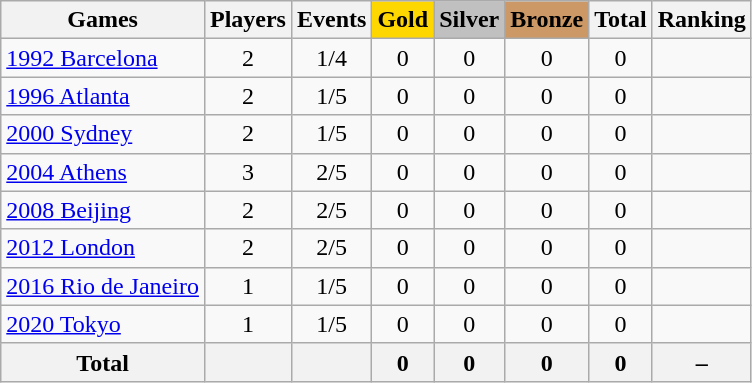<table class="wikitable sortable" style="text-align:center">
<tr>
<th>Games</th>
<th>Players</th>
<th>Events</th>
<th style="background-color:gold;">Gold</th>
<th style="background-color:silver;">Silver</th>
<th style="background-color:#c96;">Bronze</th>
<th>Total</th>
<th>Ranking</th>
</tr>
<tr>
<td align=left><a href='#'>1992 Barcelona</a></td>
<td>2</td>
<td>1/4</td>
<td>0</td>
<td>0</td>
<td>0</td>
<td>0</td>
<td></td>
</tr>
<tr>
<td align=left><a href='#'>1996 Atlanta</a></td>
<td>2</td>
<td>1/5</td>
<td>0</td>
<td>0</td>
<td>0</td>
<td>0</td>
<td></td>
</tr>
<tr>
<td align=left><a href='#'>2000 Sydney</a></td>
<td>2</td>
<td>1/5</td>
<td>0</td>
<td>0</td>
<td>0</td>
<td>0</td>
<td></td>
</tr>
<tr>
<td align=left><a href='#'>2004 Athens</a></td>
<td>3</td>
<td>2/5</td>
<td>0</td>
<td>0</td>
<td>0</td>
<td>0</td>
<td></td>
</tr>
<tr>
<td align=left><a href='#'>2008 Beijing</a></td>
<td>2</td>
<td>2/5</td>
<td>0</td>
<td>0</td>
<td>0</td>
<td>0</td>
<td></td>
</tr>
<tr>
<td align=left><a href='#'>2012 London</a></td>
<td>2</td>
<td>2/5</td>
<td>0</td>
<td>0</td>
<td>0</td>
<td>0</td>
<td></td>
</tr>
<tr>
<td align=left><a href='#'>2016 Rio de Janeiro</a></td>
<td>1</td>
<td>1/5</td>
<td>0</td>
<td>0</td>
<td>0</td>
<td>0</td>
<td></td>
</tr>
<tr>
<td align=left><a href='#'>2020 Tokyo</a></td>
<td>1</td>
<td>1/5</td>
<td>0</td>
<td>0</td>
<td>0</td>
<td>0</td>
<td></td>
</tr>
<tr>
<th>Total</th>
<th></th>
<th></th>
<th>0</th>
<th>0</th>
<th>0</th>
<th>0</th>
<th>–</th>
</tr>
</table>
